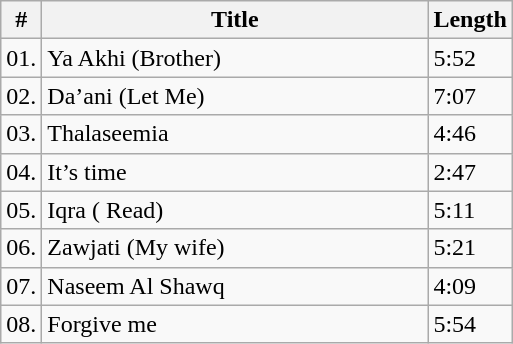<table class="wikitable">
<tr>
<th>#</th>
<th width="250">Title</th>
<th>Length</th>
</tr>
<tr>
<td>01.</td>
<td>Ya Akhi (Brother)</td>
<td>5:52</td>
</tr>
<tr>
<td>02.</td>
<td>Da’ani  (Let Me)</td>
<td>7:07</td>
</tr>
<tr>
<td>03.</td>
<td>Thalaseemia</td>
<td>4:46</td>
</tr>
<tr>
<td>04.</td>
<td>It’s time</td>
<td>2:47</td>
</tr>
<tr>
<td>05.</td>
<td>Iqra ( Read)</td>
<td>5:11</td>
</tr>
<tr>
<td>06.</td>
<td>Zawjati (My wife)</td>
<td>5:21</td>
</tr>
<tr>
<td>07.</td>
<td>Naseem Al Shawq</td>
<td>4:09</td>
</tr>
<tr>
<td>08.</td>
<td>Forgive me</td>
<td>5:54</td>
</tr>
</table>
